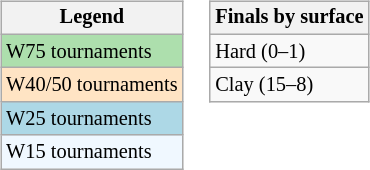<table>
<tr style="vertical-align:top">
<td><br><table class="wikitable" style="font-size:85%">
<tr>
<th>Legend</th>
</tr>
<tr style="background:#addfad;">
<td>W75 tournaments</td>
</tr>
<tr style="background:#ffe4c4;">
<td>W40/50 tournaments</td>
</tr>
<tr style="background:lightblue;">
<td>W25 tournaments</td>
</tr>
<tr style="background:#f0f8ff;">
<td>W15 tournaments</td>
</tr>
</table>
</td>
<td><br><table class="wikitable" style="font-size:85%">
<tr>
<th>Finals by surface</th>
</tr>
<tr>
<td>Hard (0–1)</td>
</tr>
<tr>
<td>Clay (15–8)</td>
</tr>
</table>
</td>
</tr>
</table>
